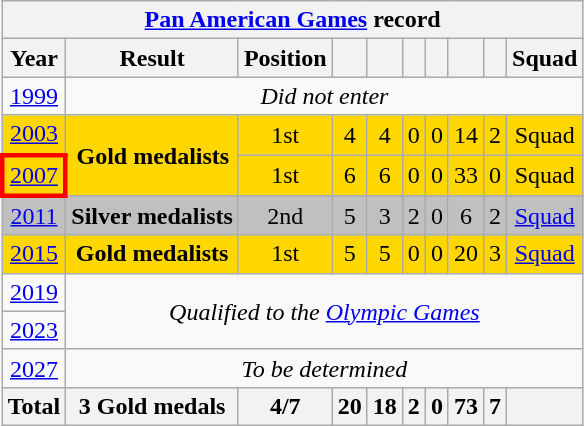<table class="wikitable" style="text-align: center;">
<tr>
<th colspan=10><a href='#'>Pan American Games</a> record</th>
</tr>
<tr>
<th>Year</th>
<th>Result</th>
<th>Position</th>
<th></th>
<th></th>
<th></th>
<th></th>
<th></th>
<th></th>
<th>Squad</th>
</tr>
<tr>
<td> <a href='#'>1999</a></td>
<td colspan=9><em>Did not enter</em></td>
</tr>
<tr bgcolor=gold>
<td> <a href='#'>2003</a></td>
<td rowspan=2><strong>Gold medalists</strong></td>
<td>1st</td>
<td>4</td>
<td>4</td>
<td>0</td>
<td>0</td>
<td>14</td>
<td>2</td>
<td>Squad</td>
</tr>
<tr bgcolor=gold>
<td style="border: 3px solid red"> <a href='#'>2007</a></td>
<td>1st</td>
<td>6</td>
<td>6</td>
<td>0</td>
<td>0</td>
<td>33</td>
<td>0</td>
<td>Squad</td>
</tr>
<tr bgcolor=silver>
<td> <a href='#'>2011</a></td>
<td><strong>Silver medalists</strong></td>
<td>2nd</td>
<td>5</td>
<td>3</td>
<td>2</td>
<td>0</td>
<td>6</td>
<td>2</td>
<td><a href='#'>Squad</a></td>
</tr>
<tr bgcolor=gold>
<td> <a href='#'>2015</a></td>
<td><strong>Gold medalists</strong></td>
<td>1st</td>
<td>5</td>
<td>5</td>
<td>0</td>
<td>0</td>
<td>20</td>
<td>3</td>
<td><a href='#'>Squad</a></td>
</tr>
<tr>
<td> <a href='#'>2019</a></td>
<td colspan=9 rowspan=2><em>Qualified to the <a href='#'>Olympic Games</a></em></td>
</tr>
<tr>
<td> <a href='#'>2023</a></td>
</tr>
<tr>
<td> <a href='#'>2027</a></td>
<td colspan=9><em>To be determined</em></td>
</tr>
<tr>
<th>Total</th>
<th>3 Gold medals</th>
<th>4/7</th>
<th>20</th>
<th>18</th>
<th>2</th>
<th>0</th>
<th>73</th>
<th>7</th>
<th></th>
</tr>
</table>
